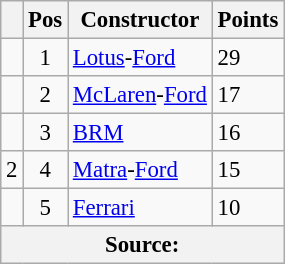<table class="wikitable" style="font-size: 95%;">
<tr>
<th></th>
<th>Pos</th>
<th>Constructor</th>
<th>Points</th>
</tr>
<tr>
<td align="left"></td>
<td align="center">1</td>
<td> <a href='#'>Lotus</a>-<a href='#'>Ford</a></td>
<td align="left">29</td>
</tr>
<tr>
<td align="left"></td>
<td align="center">2</td>
<td> <a href='#'>McLaren</a>-<a href='#'>Ford</a></td>
<td align="left">17</td>
</tr>
<tr>
<td align="left"></td>
<td align="center">3</td>
<td> <a href='#'>BRM</a></td>
<td align="left">16</td>
</tr>
<tr>
<td align="left"> 2</td>
<td align="center">4</td>
<td> <a href='#'>Matra</a>-<a href='#'>Ford</a></td>
<td align="left">15</td>
</tr>
<tr>
<td align="left"></td>
<td align="center">5</td>
<td> <a href='#'>Ferrari</a></td>
<td align="left">10</td>
</tr>
<tr>
<th colspan=4>Source: </th>
</tr>
</table>
